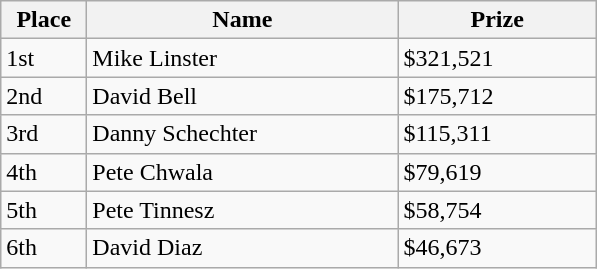<table class="wikitable">
<tr>
<th style="width:50px;">Place</th>
<th style="width:200px;">Name</th>
<th style="width:125px;">Prize</th>
</tr>
<tr>
<td>1st</td>
<td> Mike Linster</td>
<td>$321,521</td>
</tr>
<tr>
<td>2nd</td>
<td> David Bell</td>
<td>$175,712</td>
</tr>
<tr>
<td>3rd</td>
<td> Danny Schechter</td>
<td>$115,311</td>
</tr>
<tr>
<td>4th</td>
<td> Pete Chwala</td>
<td>$79,619</td>
</tr>
<tr>
<td>5th</td>
<td> Pete Tinnesz</td>
<td>$58,754</td>
</tr>
<tr>
<td>6th</td>
<td> David Diaz</td>
<td>$46,673</td>
</tr>
</table>
